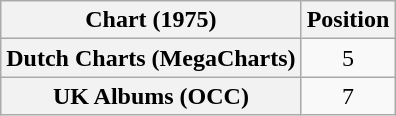<table class="wikitable sortable plainrowheaders" style="text-align:center;">
<tr>
<th scope="col">Chart (1975)</th>
<th scope="col">Position</th>
</tr>
<tr>
<th scope="row">Dutch Charts (MegaCharts)</th>
<td style="text-align:center;">5</td>
</tr>
<tr>
<th scope="row">UK Albums (OCC)</th>
<td>7</td>
</tr>
</table>
